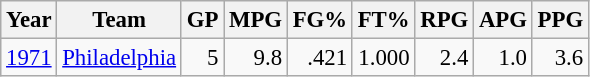<table class="wikitable sortable" style="font-size:95%; text-align:right;">
<tr>
<th>Year</th>
<th>Team</th>
<th>GP</th>
<th>MPG</th>
<th>FG%</th>
<th>FT%</th>
<th>RPG</th>
<th>APG</th>
<th>PPG</th>
</tr>
<tr>
<td style="text-align:left;"><a href='#'>1971</a></td>
<td style="text-align:left;"><a href='#'>Philadelphia</a></td>
<td>5</td>
<td>9.8</td>
<td>.421</td>
<td>1.000</td>
<td>2.4</td>
<td>1.0</td>
<td>3.6</td>
</tr>
</table>
